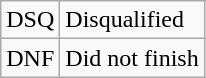<table class="wikitable">
<tr>
<td style="text-align:center;">DSQ</td>
<td>Disqualified</td>
</tr>
<tr>
<td style="text-align:center;">DNF</td>
<td>Did not finish</td>
</tr>
</table>
